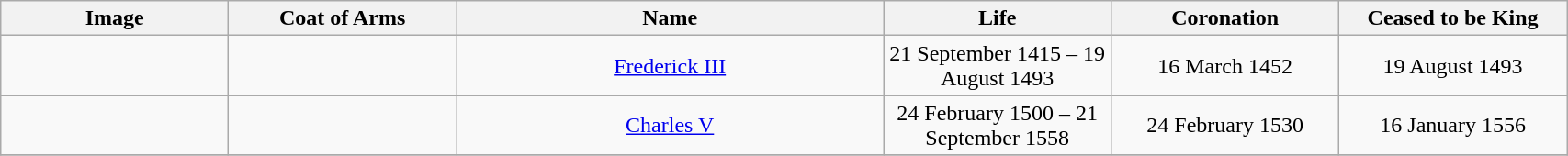<table width=90% class="wikitable">
<tr>
<th width=8%>Image</th>
<th width=8%>Coat of Arms</th>
<th width=15%>Name</th>
<th width=8%>Life</th>
<th width=8%>Coronation</th>
<th width=8%>Ceased to be King</th>
</tr>
<tr>
<td></td>
<td></td>
<td align="center"><a href='#'>Frederick III</a></td>
<td align="center">21 September 1415 – 19 August 1493</td>
<td align="center">16 March 1452</td>
<td align="center">19 August 1493</td>
</tr>
<tr>
<td></td>
<td></td>
<td align="center"><a href='#'>Charles V</a></td>
<td align="center">24 February 1500 – 21 September 1558</td>
<td align="center">24 February 1530</td>
<td align="center">16 January 1556</td>
</tr>
<tr>
</tr>
</table>
